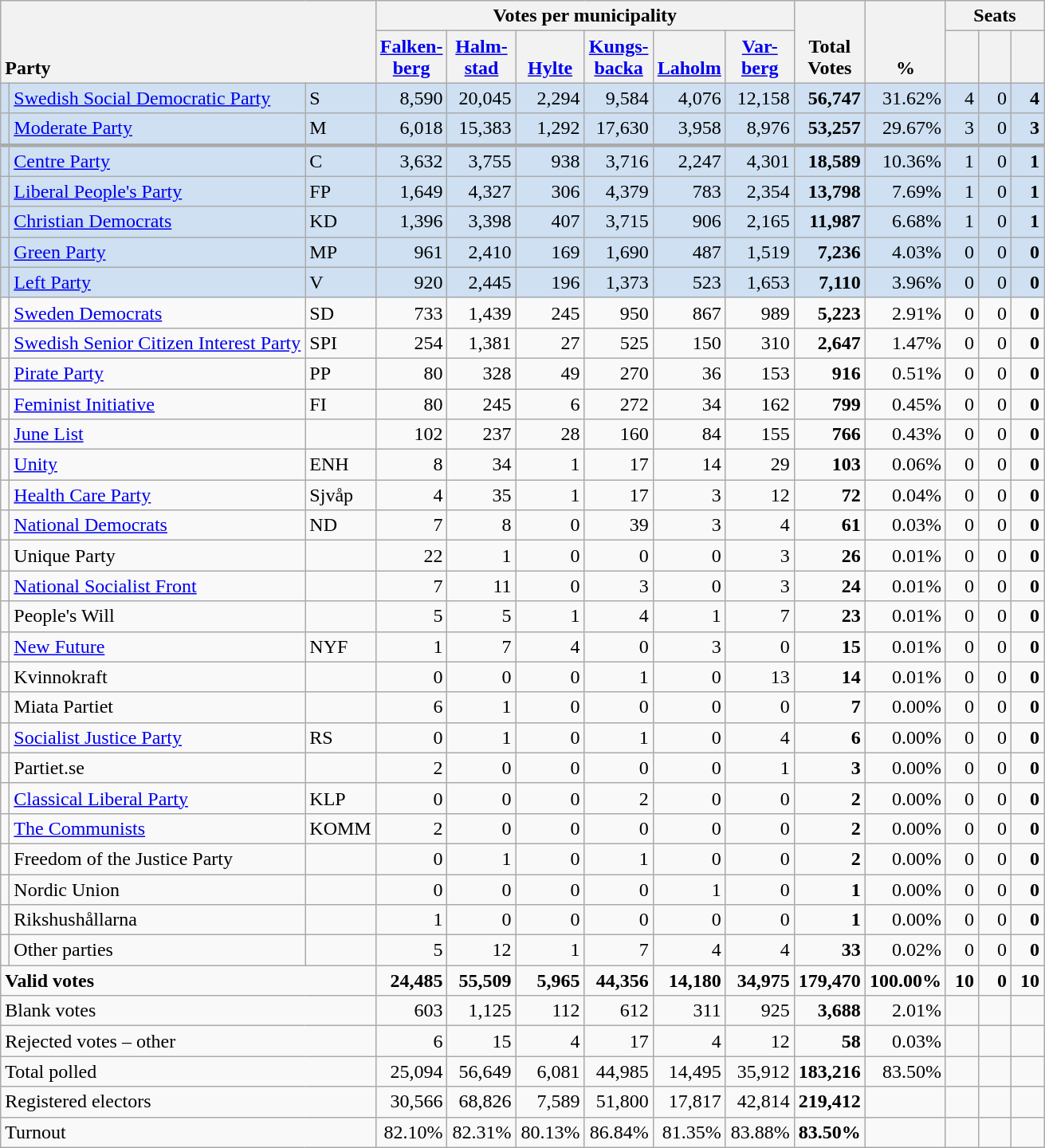<table class="wikitable" border="1" style="text-align:right;">
<tr>
<th style="text-align:left;" valign=bottom rowspan=2 colspan=3>Party</th>
<th colspan=6>Votes per municipality</th>
<th align=center valign=bottom rowspan=2 width="50">Total Votes</th>
<th align=center valign=bottom rowspan=2 width="50">%</th>
<th colspan=3>Seats</th>
</tr>
<tr>
<th align=center valign=bottom width="50"><a href='#'>Falken- berg</a></th>
<th align=center valign=bottom width="50"><a href='#'>Halm- stad</a></th>
<th align=center valign=bottom width="50"><a href='#'>Hylte</a></th>
<th align=center valign=bottom width="50"><a href='#'>Kungs- backa</a></th>
<th align=center valign=bottom width="50"><a href='#'>Laholm</a></th>
<th align=center valign=bottom width="50"><a href='#'>Var- berg</a></th>
<th align=center valign=bottom width="20"><small></small></th>
<th align=center valign=bottom width="20"><small><a href='#'></a></small></th>
<th align=center valign=bottom width="20"><small></small></th>
</tr>
<tr style="background:#CEE0F2;">
<td></td>
<td align=left style="white-space: nowrap;"><a href='#'>Swedish Social Democratic Party</a></td>
<td align=left>S</td>
<td>8,590</td>
<td>20,045</td>
<td>2,294</td>
<td>9,584</td>
<td>4,076</td>
<td>12,158</td>
<td><strong>56,747</strong></td>
<td>31.62%</td>
<td>4</td>
<td>0</td>
<td><strong>4</strong></td>
</tr>
<tr style="background:#CEE0F2;">
<td></td>
<td align=left><a href='#'>Moderate Party</a></td>
<td align=left>M</td>
<td>6,018</td>
<td>15,383</td>
<td>1,292</td>
<td>17,630</td>
<td>3,958</td>
<td>8,976</td>
<td><strong>53,257</strong></td>
<td>29.67%</td>
<td>3</td>
<td>0</td>
<td><strong>3</strong></td>
</tr>
<tr style="background:#CEE0F2; border-top:3px solid darkgray;">
<td></td>
<td align=left><a href='#'>Centre Party</a></td>
<td align=left>C</td>
<td>3,632</td>
<td>3,755</td>
<td>938</td>
<td>3,716</td>
<td>2,247</td>
<td>4,301</td>
<td><strong>18,589</strong></td>
<td>10.36%</td>
<td>1</td>
<td>0</td>
<td><strong>1</strong></td>
</tr>
<tr style="background:#CEE0F2;">
<td></td>
<td align=left><a href='#'>Liberal People's Party</a></td>
<td align=left>FP</td>
<td>1,649</td>
<td>4,327</td>
<td>306</td>
<td>4,379</td>
<td>783</td>
<td>2,354</td>
<td><strong>13,798</strong></td>
<td>7.69%</td>
<td>1</td>
<td>0</td>
<td><strong>1</strong></td>
</tr>
<tr style="background:#CEE0F2;">
<td></td>
<td align=left><a href='#'>Christian Democrats</a></td>
<td align=left>KD</td>
<td>1,396</td>
<td>3,398</td>
<td>407</td>
<td>3,715</td>
<td>906</td>
<td>2,165</td>
<td><strong>11,987</strong></td>
<td>6.68%</td>
<td>1</td>
<td>0</td>
<td><strong>1</strong></td>
</tr>
<tr style="background:#CEE0F2;">
<td></td>
<td align=left><a href='#'>Green Party</a></td>
<td align=left>MP</td>
<td>961</td>
<td>2,410</td>
<td>169</td>
<td>1,690</td>
<td>487</td>
<td>1,519</td>
<td><strong>7,236</strong></td>
<td>4.03%</td>
<td>0</td>
<td>0</td>
<td><strong>0</strong></td>
</tr>
<tr style="background:#CEE0F2;">
<td></td>
<td align=left><a href='#'>Left Party</a></td>
<td align=left>V</td>
<td>920</td>
<td>2,445</td>
<td>196</td>
<td>1,373</td>
<td>523</td>
<td>1,653</td>
<td><strong>7,110</strong></td>
<td>3.96%</td>
<td>0</td>
<td>0</td>
<td><strong>0</strong></td>
</tr>
<tr>
<td></td>
<td align=left><a href='#'>Sweden Democrats</a></td>
<td align=left>SD</td>
<td>733</td>
<td>1,439</td>
<td>245</td>
<td>950</td>
<td>867</td>
<td>989</td>
<td><strong>5,223</strong></td>
<td>2.91%</td>
<td>0</td>
<td>0</td>
<td><strong>0</strong></td>
</tr>
<tr>
<td></td>
<td align=left><a href='#'>Swedish Senior Citizen Interest Party</a></td>
<td align=left>SPI</td>
<td>254</td>
<td>1,381</td>
<td>27</td>
<td>525</td>
<td>150</td>
<td>310</td>
<td><strong>2,647</strong></td>
<td>1.47%</td>
<td>0</td>
<td>0</td>
<td><strong>0</strong></td>
</tr>
<tr>
<td></td>
<td align=left><a href='#'>Pirate Party</a></td>
<td align=left>PP</td>
<td>80</td>
<td>328</td>
<td>49</td>
<td>270</td>
<td>36</td>
<td>153</td>
<td><strong>916</strong></td>
<td>0.51%</td>
<td>0</td>
<td>0</td>
<td><strong>0</strong></td>
</tr>
<tr>
<td></td>
<td align=left><a href='#'>Feminist Initiative</a></td>
<td align=left>FI</td>
<td>80</td>
<td>245</td>
<td>6</td>
<td>272</td>
<td>34</td>
<td>162</td>
<td><strong>799</strong></td>
<td>0.45%</td>
<td>0</td>
<td>0</td>
<td><strong>0</strong></td>
</tr>
<tr>
<td></td>
<td align=left><a href='#'>June List</a></td>
<td></td>
<td>102</td>
<td>237</td>
<td>28</td>
<td>160</td>
<td>84</td>
<td>155</td>
<td><strong>766</strong></td>
<td>0.43%</td>
<td>0</td>
<td>0</td>
<td><strong>0</strong></td>
</tr>
<tr>
<td></td>
<td align=left><a href='#'>Unity</a></td>
<td align=left>ENH</td>
<td>8</td>
<td>34</td>
<td>1</td>
<td>17</td>
<td>14</td>
<td>29</td>
<td><strong>103</strong></td>
<td>0.06%</td>
<td>0</td>
<td>0</td>
<td><strong>0</strong></td>
</tr>
<tr>
<td></td>
<td align=left><a href='#'>Health Care Party</a></td>
<td align=left>Sjvåp</td>
<td>4</td>
<td>35</td>
<td>1</td>
<td>17</td>
<td>3</td>
<td>12</td>
<td><strong>72</strong></td>
<td>0.04%</td>
<td>0</td>
<td>0</td>
<td><strong>0</strong></td>
</tr>
<tr>
<td></td>
<td align=left><a href='#'>National Democrats</a></td>
<td align=left>ND</td>
<td>7</td>
<td>8</td>
<td>0</td>
<td>39</td>
<td>3</td>
<td>4</td>
<td><strong>61</strong></td>
<td>0.03%</td>
<td>0</td>
<td>0</td>
<td><strong>0</strong></td>
</tr>
<tr>
<td></td>
<td align=left>Unique Party</td>
<td></td>
<td>22</td>
<td>1</td>
<td>0</td>
<td>0</td>
<td>0</td>
<td>3</td>
<td><strong>26</strong></td>
<td>0.01%</td>
<td>0</td>
<td>0</td>
<td><strong>0</strong></td>
</tr>
<tr>
<td></td>
<td align=left><a href='#'>National Socialist Front</a></td>
<td></td>
<td>7</td>
<td>11</td>
<td>0</td>
<td>3</td>
<td>0</td>
<td>3</td>
<td><strong>24</strong></td>
<td>0.01%</td>
<td>0</td>
<td>0</td>
<td><strong>0</strong></td>
</tr>
<tr>
<td></td>
<td align=left>People's Will</td>
<td></td>
<td>5</td>
<td>5</td>
<td>1</td>
<td>4</td>
<td>1</td>
<td>7</td>
<td><strong>23</strong></td>
<td>0.01%</td>
<td>0</td>
<td>0</td>
<td><strong>0</strong></td>
</tr>
<tr>
<td></td>
<td align=left><a href='#'>New Future</a></td>
<td align=left>NYF</td>
<td>1</td>
<td>7</td>
<td>4</td>
<td>0</td>
<td>3</td>
<td>0</td>
<td><strong>15</strong></td>
<td>0.01%</td>
<td>0</td>
<td>0</td>
<td><strong>0</strong></td>
</tr>
<tr>
<td></td>
<td align=left>Kvinnokraft</td>
<td></td>
<td>0</td>
<td>0</td>
<td>0</td>
<td>1</td>
<td>0</td>
<td>13</td>
<td><strong>14</strong></td>
<td>0.01%</td>
<td>0</td>
<td>0</td>
<td><strong>0</strong></td>
</tr>
<tr>
<td></td>
<td align=left>Miata Partiet</td>
<td></td>
<td>6</td>
<td>1</td>
<td>0</td>
<td>0</td>
<td>0</td>
<td>0</td>
<td><strong>7</strong></td>
<td>0.00%</td>
<td>0</td>
<td>0</td>
<td><strong>0</strong></td>
</tr>
<tr>
<td></td>
<td align=left><a href='#'>Socialist Justice Party</a></td>
<td align=left>RS</td>
<td>0</td>
<td>1</td>
<td>0</td>
<td>1</td>
<td>0</td>
<td>4</td>
<td><strong>6</strong></td>
<td>0.00%</td>
<td>0</td>
<td>0</td>
<td><strong>0</strong></td>
</tr>
<tr>
<td></td>
<td align=left>Partiet.se</td>
<td></td>
<td>2</td>
<td>0</td>
<td>0</td>
<td>0</td>
<td>0</td>
<td>1</td>
<td><strong>3</strong></td>
<td>0.00%</td>
<td>0</td>
<td>0</td>
<td><strong>0</strong></td>
</tr>
<tr>
<td></td>
<td align=left><a href='#'>Classical Liberal Party</a></td>
<td align=left>KLP</td>
<td>0</td>
<td>0</td>
<td>0</td>
<td>2</td>
<td>0</td>
<td>0</td>
<td><strong>2</strong></td>
<td>0.00%</td>
<td>0</td>
<td>0</td>
<td><strong>0</strong></td>
</tr>
<tr>
<td></td>
<td align=left><a href='#'>The Communists</a></td>
<td align=left>KOMM</td>
<td>2</td>
<td>0</td>
<td>0</td>
<td>0</td>
<td>0</td>
<td>0</td>
<td><strong>2</strong></td>
<td>0.00%</td>
<td>0</td>
<td>0</td>
<td><strong>0</strong></td>
</tr>
<tr>
<td></td>
<td align=left>Freedom of the Justice Party</td>
<td></td>
<td>0</td>
<td>1</td>
<td>0</td>
<td>1</td>
<td>0</td>
<td>0</td>
<td><strong>2</strong></td>
<td>0.00%</td>
<td>0</td>
<td>0</td>
<td><strong>0</strong></td>
</tr>
<tr>
<td></td>
<td align=left>Nordic Union</td>
<td></td>
<td>0</td>
<td>0</td>
<td>0</td>
<td>0</td>
<td>1</td>
<td>0</td>
<td><strong>1</strong></td>
<td>0.00%</td>
<td>0</td>
<td>0</td>
<td><strong>0</strong></td>
</tr>
<tr>
<td></td>
<td align=left>Rikshushållarna</td>
<td></td>
<td>1</td>
<td>0</td>
<td>0</td>
<td>0</td>
<td>0</td>
<td>0</td>
<td><strong>1</strong></td>
<td>0.00%</td>
<td>0</td>
<td>0</td>
<td><strong>0</strong></td>
</tr>
<tr>
<td></td>
<td align=left>Other parties</td>
<td></td>
<td>5</td>
<td>12</td>
<td>1</td>
<td>7</td>
<td>4</td>
<td>4</td>
<td><strong>33</strong></td>
<td>0.02%</td>
<td>0</td>
<td>0</td>
<td><strong>0</strong></td>
</tr>
<tr style="font-weight:bold">
<td align=left colspan=3>Valid votes</td>
<td>24,485</td>
<td>55,509</td>
<td>5,965</td>
<td>44,356</td>
<td>14,180</td>
<td>34,975</td>
<td>179,470</td>
<td>100.00%</td>
<td>10</td>
<td>0</td>
<td>10</td>
</tr>
<tr>
<td align=left colspan=3>Blank votes</td>
<td>603</td>
<td>1,125</td>
<td>112</td>
<td>612</td>
<td>311</td>
<td>925</td>
<td><strong>3,688</strong></td>
<td>2.01%</td>
<td></td>
<td></td>
<td></td>
</tr>
<tr>
<td align=left colspan=3>Rejected votes – other</td>
<td>6</td>
<td>15</td>
<td>4</td>
<td>17</td>
<td>4</td>
<td>12</td>
<td><strong>58</strong></td>
<td>0.03%</td>
<td></td>
<td></td>
<td></td>
</tr>
<tr>
<td align=left colspan=3>Total polled</td>
<td>25,094</td>
<td>56,649</td>
<td>6,081</td>
<td>44,985</td>
<td>14,495</td>
<td>35,912</td>
<td><strong>183,216</strong></td>
<td>83.50%</td>
<td></td>
<td></td>
<td></td>
</tr>
<tr>
<td align=left colspan=3>Registered electors</td>
<td>30,566</td>
<td>68,826</td>
<td>7,589</td>
<td>51,800</td>
<td>17,817</td>
<td>42,814</td>
<td><strong>219,412</strong></td>
<td></td>
<td></td>
<td></td>
<td></td>
</tr>
<tr>
<td align=left colspan=3>Turnout</td>
<td>82.10%</td>
<td>82.31%</td>
<td>80.13%</td>
<td>86.84%</td>
<td>81.35%</td>
<td>83.88%</td>
<td><strong>83.50%</strong></td>
<td></td>
<td></td>
<td></td>
<td></td>
</tr>
</table>
